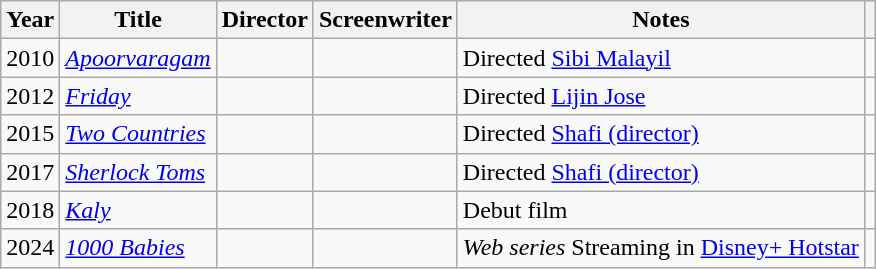<table class="wikitable sortable">
<tr>
<th scope="col">Year</th>
<th scope="col">Title</th>
<th scope="col">Director</th>
<th scope="col">Screenwriter</th>
<th scope="col" class="unsortable">Notes</th>
<th scope="col" class="unsortable"></th>
</tr>
<tr>
<td>2010</td>
<td><em><a href='#'>Apoorvaragam</a></em></td>
<td></td>
<td></td>
<td>Directed <a href='#'>Sibi Malayil</a></td>
<td></td>
</tr>
<tr>
<td>2012</td>
<td><em><a href='#'>Friday</a></em></td>
<td></td>
<td></td>
<td>Directed <a href='#'>Lijin Jose</a></td>
<td></td>
</tr>
<tr>
<td>2015</td>
<td><em><a href='#'>Two Countries</a></em></td>
<td></td>
<td></td>
<td>Directed <a href='#'>Shafi (director)</a></td>
<td></td>
</tr>
<tr>
<td>2017</td>
<td><em><a href='#'>Sherlock Toms</a></em></td>
<td></td>
<td></td>
<td>Directed <a href='#'>Shafi (director)</a></td>
<td></td>
</tr>
<tr>
<td>2018</td>
<td><a href='#'><em>Kaly</em></a></td>
<td></td>
<td></td>
<td>Debut film</td>
<td></td>
</tr>
<tr>
<td>2024</td>
<td><em><a href='#'>1000 Babies</a></em></td>
<td></td>
<td></td>
<td><em>Web series</em> Streaming in <a href='#'>Disney+ Hotstar</a></td>
<td></td>
</tr>
</table>
